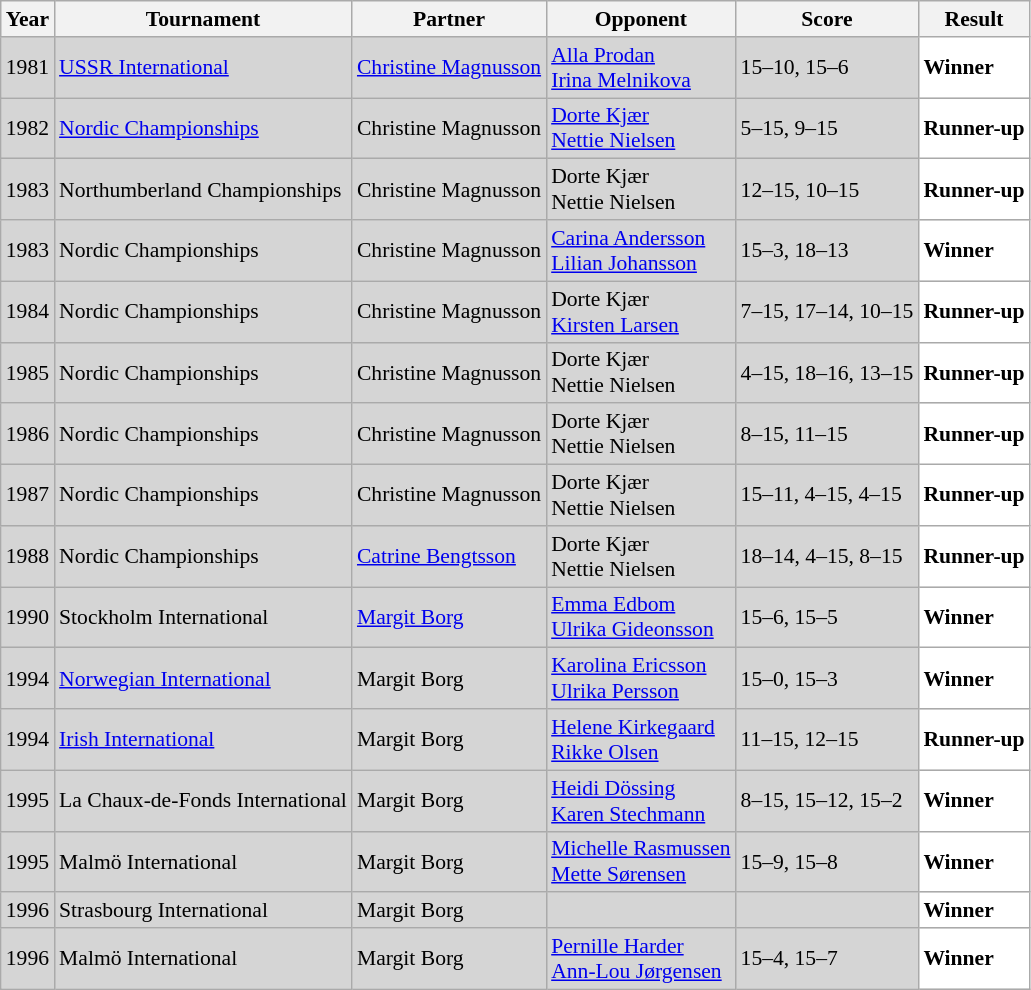<table class="sortable wikitable" style="font-size: 90%">
<tr>
<th>Year</th>
<th>Tournament</th>
<th>Partner</th>
<th>Opponent</th>
<th>Score</th>
<th>Result</th>
</tr>
<tr style="background:#D5D5D5">
<td align="center">1981</td>
<td align="left"><a href='#'>USSR International</a></td>
<td align="left"> <a href='#'>Christine Magnusson</a></td>
<td align="left"> <a href='#'>Alla Prodan</a><br> <a href='#'>Irina Melnikova</a></td>
<td align="left">15–10, 15–6</td>
<td style="text-align:left; background:white"> <strong>Winner</strong></td>
</tr>
<tr style="background:#D5D5D5">
<td align="center">1982</td>
<td align="left"><a href='#'>Nordic Championships</a></td>
<td align="left"> Christine Magnusson</td>
<td align="left"> <a href='#'>Dorte Kjær</a><br> <a href='#'>Nettie Nielsen</a></td>
<td align="left">5–15, 9–15</td>
<td style="text-align:left; background:white"> <strong>Runner-up</strong></td>
</tr>
<tr style="background:#D5D5D5">
<td align="center">1983</td>
<td align="left">Northumberland Championships</td>
<td align="left"> Christine Magnusson</td>
<td align="left"> Dorte Kjær<br> Nettie Nielsen</td>
<td align="left">12–15, 10–15</td>
<td style="text-align:left; background:white"> <strong>Runner-up</strong></td>
</tr>
<tr style="background:#D5D5D5">
<td align="center">1983</td>
<td align="left">Nordic Championships</td>
<td align="left"> Christine Magnusson</td>
<td align="left"> <a href='#'>Carina Andersson</a><br> <a href='#'>Lilian Johansson</a></td>
<td align="left">15–3, 18–13</td>
<td style="text-align:left; background:white"> <strong>Winner</strong></td>
</tr>
<tr style="background:#D5D5D5">
<td align="center">1984</td>
<td align="left">Nordic Championships</td>
<td align="left"> Christine Magnusson</td>
<td align="left"> Dorte Kjær<br> <a href='#'>Kirsten Larsen</a></td>
<td align="left">7–15, 17–14, 10–15</td>
<td style="text-align:left; background:white"> <strong>Runner-up</strong></td>
</tr>
<tr style="background:#D5D5D5">
<td align="center">1985</td>
<td align="left">Nordic Championships</td>
<td align="left"> Christine Magnusson</td>
<td align="left"> Dorte Kjær<br> Nettie Nielsen</td>
<td align="left">4–15, 18–16, 13–15</td>
<td style="text-align:left; background:white"> <strong>Runner-up</strong></td>
</tr>
<tr style="background:#D5D5D5">
<td align="center">1986</td>
<td align="left">Nordic Championships</td>
<td align="left"> Christine Magnusson</td>
<td align="left"> Dorte Kjær<br> Nettie Nielsen</td>
<td align="left">8–15, 11–15</td>
<td style="text-align:left; background:white"> <strong>Runner-up</strong></td>
</tr>
<tr style="background:#D5D5D5">
<td align="center">1987</td>
<td align="left">Nordic Championships</td>
<td align="left"> Christine Magnusson</td>
<td align="left"> Dorte Kjær<br> Nettie Nielsen</td>
<td align="left">15–11, 4–15, 4–15</td>
<td style="text-align:left; background:white"> <strong>Runner-up</strong></td>
</tr>
<tr style="background:#D5D5D5">
<td align="center">1988</td>
<td align="left">Nordic Championships</td>
<td align="left"> <a href='#'>Catrine Bengtsson</a></td>
<td align="left"> Dorte Kjær<br> Nettie Nielsen</td>
<td align="left">18–14, 4–15, 8–15</td>
<td style="text-align:left; background:white"> <strong>Runner-up</strong></td>
</tr>
<tr style="background:#D5D5D5">
<td align="center">1990</td>
<td align="left">Stockholm International</td>
<td align="left"> <a href='#'>Margit Borg</a></td>
<td align="left"> <a href='#'>Emma Edbom</a><br> <a href='#'>Ulrika Gideonsson</a></td>
<td align="left">15–6, 15–5</td>
<td style="text-align:left; background:white"> <strong>Winner</strong></td>
</tr>
<tr style="background:#D5D5D5">
<td align="center">1994</td>
<td align="left"><a href='#'>Norwegian International</a></td>
<td align="left"> Margit Borg</td>
<td align="left"> <a href='#'>Karolina Ericsson</a><br> <a href='#'>Ulrika Persson</a></td>
<td align="left">15–0, 15–3</td>
<td style="text-align:left; background:white"> <strong>Winner</strong></td>
</tr>
<tr style="background:#D5D5D5">
<td align="center">1994</td>
<td align="left"><a href='#'>Irish International</a></td>
<td align="left"> Margit Borg</td>
<td align="left"> <a href='#'>Helene Kirkegaard</a><br> <a href='#'>Rikke Olsen</a></td>
<td align="left">11–15, 12–15</td>
<td style="text-align:left; background:white"> <strong>Runner-up</strong></td>
</tr>
<tr style="background:#D5D5D5">
<td align="center">1995</td>
<td align="left">La Chaux-de-Fonds International</td>
<td align="left"> Margit Borg</td>
<td align="left"> <a href='#'>Heidi Dössing</a><br> <a href='#'>Karen Stechmann</a></td>
<td align="left">8–15, 15–12, 15–2</td>
<td style="text-align:left; background:white"> <strong>Winner</strong></td>
</tr>
<tr style="background:#D5D5D5">
<td align="center">1995</td>
<td align="left">Malmö International</td>
<td align="left"> Margit Borg</td>
<td align="left"> <a href='#'>Michelle Rasmussen</a><br> <a href='#'>Mette Sørensen</a></td>
<td align="left">15–9, 15–8</td>
<td style="text-align:left; background:white"> <strong>Winner</strong></td>
</tr>
<tr style="background:#D5D5D5">
<td align="center">1996</td>
<td align="left">Strasbourg International</td>
<td align="left"> Margit Borg</td>
<td align="left"> <br></td>
<td align="left"></td>
<td style="text-align:left; background:white"> <strong>Winner</strong></td>
</tr>
<tr style="background:#D5D5D5">
<td align="center">1996</td>
<td align="left">Malmö International</td>
<td align="left"> Margit Borg</td>
<td align="left"> <a href='#'>Pernille Harder</a><br> <a href='#'>Ann-Lou Jørgensen</a></td>
<td align="left">15–4, 15–7</td>
<td style="text-align:left; background:white"> <strong>Winner</strong></td>
</tr>
</table>
